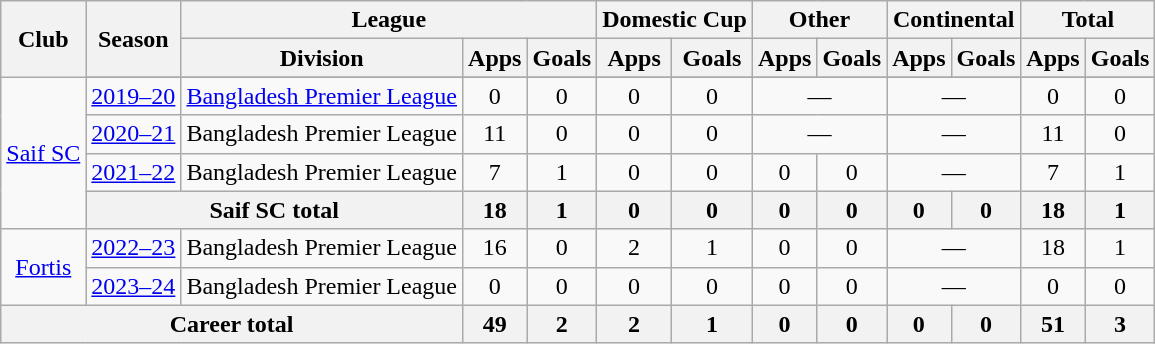<table class="wikitable" style="text-align: center;">
<tr>
<th rowspan="2">Club</th>
<th rowspan="2">Season</th>
<th colspan="3">League</th>
<th colspan="2">Domestic Cup</th>
<th colspan="2">Other</th>
<th colspan="2">Continental</th>
<th colspan="2">Total</th>
</tr>
<tr>
<th>Division</th>
<th>Apps</th>
<th>Goals</th>
<th>Apps</th>
<th>Goals</th>
<th>Apps</th>
<th>Goals</th>
<th>Apps</th>
<th>Goals</th>
<th>Apps</th>
<th>Goals</th>
</tr>
<tr>
<td rowspan="5"><a href='#'>Saif SC</a></td>
</tr>
<tr>
<td><a href='#'>2019–20</a></td>
<td><a href='#'>Bangladesh Premier League</a></td>
<td>0</td>
<td>0</td>
<td>0</td>
<td>0</td>
<td colspan="2">—</td>
<td colspan="2">—</td>
<td>0</td>
<td>0</td>
</tr>
<tr>
<td><a href='#'>2020–21</a></td>
<td>Bangladesh Premier League</td>
<td>11</td>
<td>0</td>
<td>0</td>
<td>0</td>
<td colspan="2">—</td>
<td colspan="2">—</td>
<td>11</td>
<td>0</td>
</tr>
<tr>
<td><a href='#'>2021–22</a></td>
<td>Bangladesh Premier League</td>
<td>7</td>
<td>1</td>
<td>0</td>
<td>0</td>
<td>0</td>
<td>0</td>
<td colspan="2">—</td>
<td>7</td>
<td>1</td>
</tr>
<tr>
<th colspan="2"><strong>Saif SC total</strong></th>
<th>18</th>
<th>1</th>
<th>0</th>
<th>0</th>
<th>0</th>
<th>0</th>
<th>0</th>
<th>0</th>
<th>18</th>
<th>1</th>
</tr>
<tr>
<td rowspan=2><a href='#'>Fortis</a></td>
<td><a href='#'>2022–23</a></td>
<td>Bangladesh Premier League</td>
<td>16</td>
<td>0</td>
<td>2</td>
<td>1</td>
<td>0</td>
<td>0</td>
<td colspan="2">—</td>
<td>18</td>
<td>1</td>
</tr>
<tr>
<td><a href='#'>2023–24</a></td>
<td>Bangladesh Premier League</td>
<td>0</td>
<td>0</td>
<td>0</td>
<td>0</td>
<td>0</td>
<td>0</td>
<td colspan="2">—</td>
<td>0</td>
<td>0</td>
</tr>
<tr>
<th colspan="3"><strong>Career total</strong></th>
<th>49</th>
<th>2</th>
<th>2</th>
<th>1</th>
<th>0</th>
<th>0</th>
<th>0</th>
<th>0</th>
<th>51</th>
<th>3</th>
</tr>
</table>
